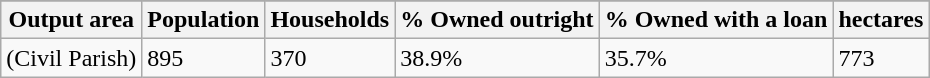<table class="wikitable">
<tr>
</tr>
<tr>
<th>Output area</th>
<th>Population</th>
<th>Households</th>
<th>% Owned outright</th>
<th>% Owned with a loan</th>
<th>hectares</th>
</tr>
<tr>
<td>(Civil Parish)</td>
<td>895</td>
<td>370</td>
<td>38.9%</td>
<td>35.7%</td>
<td>773</td>
</tr>
</table>
